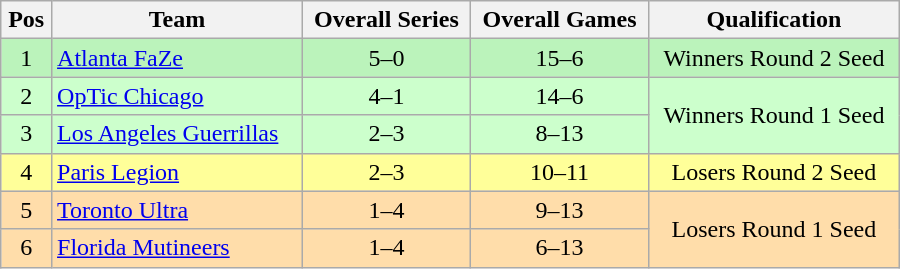<table class="wikitable" width="600px" style="text-align:center">
<tr>
<th>Pos</th>
<th>Team</th>
<th>Overall Series</th>
<th>Overall Games</th>
<th>Qualification</th>
</tr>
<tr style="background:#BBF3BB;">
<td>1</td>
<td style="text-align:left"><a href='#'>Atlanta FaZe</a></td>
<td>5–0</td>
<td>15–6</td>
<td>Winners Round 2 Seed</td>
</tr>
<tr style="background:#CCFFCC;">
<td>2</td>
<td style="text-align:left"><a href='#'>OpTic Chicago</a></td>
<td>4–1</td>
<td>14–6</td>
<td rowspan="2">Winners Round 1 Seed</td>
</tr>
<tr style="background:#CCFFCC;">
<td>3</td>
<td style="text-align:left"><a href='#'>Los Angeles Guerrillas</a></td>
<td>2–3</td>
<td>8–13</td>
</tr>
<tr style="background:#FFFF99;">
<td>4</td>
<td style="text-align:left"><a href='#'>Paris Legion</a></td>
<td>2–3</td>
<td>10–11</td>
<td>Losers Round 2 Seed</td>
</tr>
<tr style="background:#FFDDAA;">
<td>5</td>
<td style="text-align:left"><a href='#'>Toronto Ultra</a></td>
<td>1–4</td>
<td>9–13</td>
<td rowspan="2">Losers Round 1 Seed</td>
</tr>
<tr style="background:#FFDDAA;">
<td>6</td>
<td style="text-align:left"><a href='#'>Florida Mutineers</a></td>
<td>1–4</td>
<td>6–13</td>
</tr>
</table>
